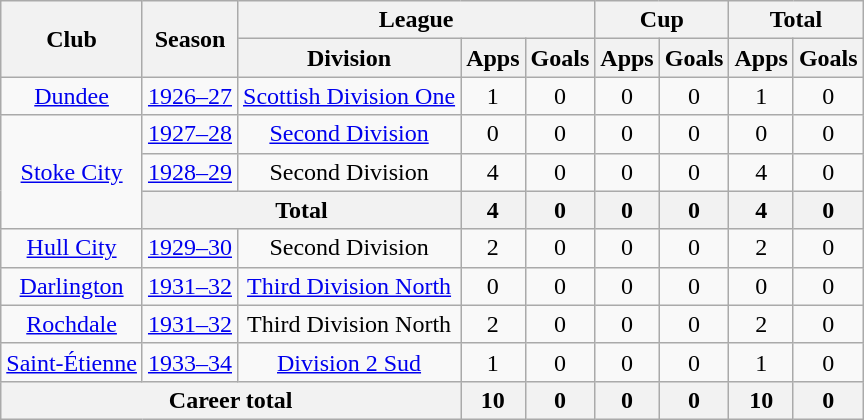<table class="wikitable" style="text-align: center;">
<tr>
<th rowspan="2">Club</th>
<th rowspan="2">Season</th>
<th colspan="3">League</th>
<th colspan="2">Cup</th>
<th colspan="2">Total</th>
</tr>
<tr>
<th>Division</th>
<th>Apps</th>
<th>Goals</th>
<th>Apps</th>
<th>Goals</th>
<th>Apps</th>
<th>Goals</th>
</tr>
<tr>
<td><a href='#'>Dundee</a></td>
<td><a href='#'>1926–27</a></td>
<td><a href='#'>Scottish Division One</a></td>
<td>1</td>
<td>0</td>
<td>0</td>
<td>0</td>
<td>1</td>
<td>0</td>
</tr>
<tr>
<td rowspan=3><a href='#'>Stoke City</a></td>
<td><a href='#'>1927–28</a></td>
<td><a href='#'>Second Division</a></td>
<td>0</td>
<td>0</td>
<td>0</td>
<td>0</td>
<td>0</td>
<td>0</td>
</tr>
<tr>
<td><a href='#'>1928–29</a></td>
<td>Second Division</td>
<td>4</td>
<td>0</td>
<td>0</td>
<td>0</td>
<td>4</td>
<td>0</td>
</tr>
<tr>
<th colspan="2">Total</th>
<th>4</th>
<th>0</th>
<th>0</th>
<th>0</th>
<th>4</th>
<th>0</th>
</tr>
<tr>
<td><a href='#'>Hull City</a></td>
<td><a href='#'>1929–30</a></td>
<td>Second Division</td>
<td>2</td>
<td>0</td>
<td>0</td>
<td>0</td>
<td>2</td>
<td>0</td>
</tr>
<tr>
<td><a href='#'>Darlington</a></td>
<td><a href='#'>1931–32</a></td>
<td><a href='#'>Third Division North</a></td>
<td>0</td>
<td>0</td>
<td>0</td>
<td>0</td>
<td>0</td>
<td>0</td>
</tr>
<tr>
<td><a href='#'>Rochdale</a></td>
<td><a href='#'>1931–32</a></td>
<td>Third Division North</td>
<td>2</td>
<td>0</td>
<td>0</td>
<td>0</td>
<td>2</td>
<td>0</td>
</tr>
<tr>
<td><a href='#'>Saint-Étienne</a></td>
<td><a href='#'>1933–34</a></td>
<td><a href='#'>Division 2 Sud</a></td>
<td>1</td>
<td>0</td>
<td>0</td>
<td>0</td>
<td>1</td>
<td>0</td>
</tr>
<tr>
<th colspan="3">Career total</th>
<th>10</th>
<th>0</th>
<th>0</th>
<th>0</th>
<th>10</th>
<th>0</th>
</tr>
</table>
